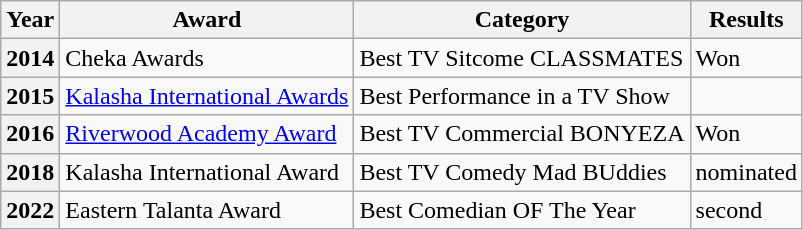<table class="wikitable">
<tr>
<th>Year</th>
<th>Award</th>
<th>Category</th>
<th>Results</th>
</tr>
<tr>
<th>2014</th>
<td>Cheka Awards</td>
<td>Best TV Sitcome CLASSMATES</td>
<td>Won</td>
</tr>
<tr>
<th>2015</th>
<td><a href='#'>Kalasha International Awards</a></td>
<td>Best Performance in a TV Show</td>
<td></td>
</tr>
<tr>
<th>2016</th>
<td><a href='#'>Riverwood Academy Award</a></td>
<td>Best TV Commercial BONYEZA</td>
<td>Won</td>
</tr>
<tr>
<th>2018</th>
<td>Kalasha International Award</td>
<td>Best TV Comedy Mad BUddies</td>
<td>nominated</td>
</tr>
<tr>
<th>2022</th>
<td>Eastern Talanta Award</td>
<td>Best Comedian OF The Year</td>
<td>second</td>
</tr>
</table>
